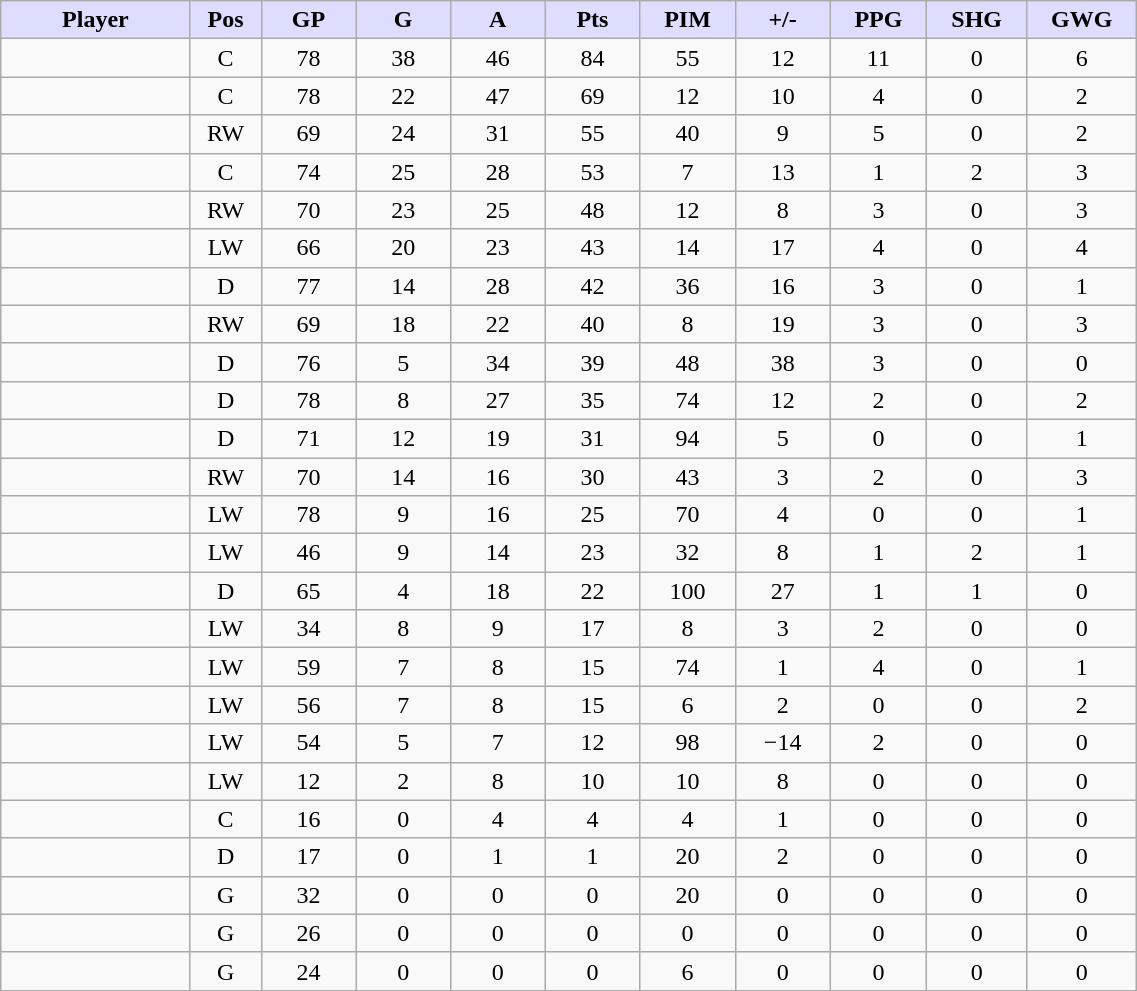<table style="width:60%;" class="wikitable sortable">
<tr style="text-align:center;">
<th style="background:#ddf; width:10%;">Player</th>
<th style="background:#ddf; width:3%;" title="Position">Pos</th>
<th style="background:#ddf; width:5%;" title="Games played">GP</th>
<th style="background:#ddf; width:5%;" title="Goals">G</th>
<th style="background:#ddf; width:5%;" title="Assists">A</th>
<th style="background:#ddf; width:5%;" title="Points">Pts</th>
<th style="background:#ddf; width:5%;" title="Penalties in Minutes">PIM</th>
<th style="background:#ddf; width:5%;" title="Plus/Minus">+/-</th>
<th style="background:#ddf; width:5%;" title="Power Play Goals">PPG</th>
<th style="background:#ddf; width:5%;" title="Short-handed Goals">SHG</th>
<th style="background:#ddf; width:5%;" title="Game-winning Goals">GWG</th>
</tr>
<tr style="text-align:center;">
<td style="text-align:right;"></td>
<td>C</td>
<td>78</td>
<td>38</td>
<td>46</td>
<td>84</td>
<td>55</td>
<td>12</td>
<td>11</td>
<td>0</td>
<td>6</td>
</tr>
<tr style="text-align:center;">
<td style="text-align:right;"></td>
<td>C</td>
<td>78</td>
<td>22</td>
<td>47</td>
<td>69</td>
<td>12</td>
<td>10</td>
<td>4</td>
<td>0</td>
<td>2</td>
</tr>
<tr style="text-align:center;">
<td style="text-align:right;"></td>
<td>RW</td>
<td>69</td>
<td>24</td>
<td>31</td>
<td>55</td>
<td>40</td>
<td>9</td>
<td>5</td>
<td>0</td>
<td>2</td>
</tr>
<tr style="text-align:center;">
<td style="text-align:right;"></td>
<td>C</td>
<td>74</td>
<td>25</td>
<td>28</td>
<td>53</td>
<td>7</td>
<td>13</td>
<td>1</td>
<td>2</td>
<td>3</td>
</tr>
<tr style="text-align:center;">
<td style="text-align:right;"></td>
<td>RW</td>
<td>70</td>
<td>23</td>
<td>25</td>
<td>48</td>
<td>12</td>
<td>8</td>
<td>3</td>
<td>0</td>
<td>3</td>
</tr>
<tr style="text-align:center;">
<td style="text-align:right;"></td>
<td>LW</td>
<td>66</td>
<td>20</td>
<td>23</td>
<td>43</td>
<td>14</td>
<td>17</td>
<td>4</td>
<td>0</td>
<td>4</td>
</tr>
<tr style="text-align:center;">
<td style="text-align:right;"></td>
<td>D</td>
<td>77</td>
<td>14</td>
<td>28</td>
<td>42</td>
<td>36</td>
<td>16</td>
<td>3</td>
<td>0</td>
<td>1</td>
</tr>
<tr style="text-align:center;">
<td style="text-align:right;"></td>
<td>RW</td>
<td>69</td>
<td>18</td>
<td>22</td>
<td>40</td>
<td>8</td>
<td>19</td>
<td>3</td>
<td>0</td>
<td>3</td>
</tr>
<tr style="text-align:center;">
<td style="text-align:right;"></td>
<td>D</td>
<td>76</td>
<td>5</td>
<td>34</td>
<td>39</td>
<td>48</td>
<td>38</td>
<td>3</td>
<td>0</td>
<td>0</td>
</tr>
<tr style="text-align:center;">
<td style="text-align:right;"></td>
<td>D</td>
<td>78</td>
<td>8</td>
<td>27</td>
<td>35</td>
<td>74</td>
<td>12</td>
<td>2</td>
<td>0</td>
<td>2</td>
</tr>
<tr style="text-align:center;">
<td style="text-align:right;"></td>
<td>D</td>
<td>71</td>
<td>12</td>
<td>19</td>
<td>31</td>
<td>94</td>
<td>5</td>
<td>0</td>
<td>0</td>
<td>1</td>
</tr>
<tr style="text-align:center;">
<td style="text-align:right;"></td>
<td>RW</td>
<td>70</td>
<td>14</td>
<td>16</td>
<td>30</td>
<td>43</td>
<td>3</td>
<td>2</td>
<td>0</td>
<td>3</td>
</tr>
<tr style="text-align:center;">
<td style="text-align:right;"></td>
<td>LW</td>
<td>78</td>
<td>9</td>
<td>16</td>
<td>25</td>
<td>70</td>
<td>4</td>
<td>0</td>
<td>0</td>
<td>1</td>
</tr>
<tr style="text-align:center;">
<td style="text-align:right;"></td>
<td>LW</td>
<td>46</td>
<td>9</td>
<td>14</td>
<td>23</td>
<td>32</td>
<td>8</td>
<td>1</td>
<td>2</td>
<td>1</td>
</tr>
<tr style="text-align:center;">
<td style="text-align:right;"></td>
<td>D</td>
<td>65</td>
<td>4</td>
<td>18</td>
<td>22</td>
<td>100</td>
<td>27</td>
<td>1</td>
<td>1</td>
<td>0</td>
</tr>
<tr style="text-align:center;">
<td style="text-align:right;"></td>
<td>LW</td>
<td>34</td>
<td>8</td>
<td>9</td>
<td>17</td>
<td>8</td>
<td>3</td>
<td>2</td>
<td>0</td>
<td>0</td>
</tr>
<tr style="text-align:center;">
<td style="text-align:right;"></td>
<td>LW</td>
<td>59</td>
<td>7</td>
<td>8</td>
<td>15</td>
<td>74</td>
<td>1</td>
<td>4</td>
<td>0</td>
<td>1</td>
</tr>
<tr style="text-align:center;">
<td style="text-align:right;"></td>
<td>LW</td>
<td>56</td>
<td>7</td>
<td>8</td>
<td>15</td>
<td>6</td>
<td>2</td>
<td>0</td>
<td>0</td>
<td>2</td>
</tr>
<tr style="text-align:center;">
<td style="text-align:right;"></td>
<td>LW</td>
<td>54</td>
<td>5</td>
<td>7</td>
<td>12</td>
<td>98</td>
<td>−14</td>
<td>2</td>
<td>0</td>
<td>0</td>
</tr>
<tr style="text-align:center;">
<td style="text-align:right;"></td>
<td>LW</td>
<td>12</td>
<td>2</td>
<td>8</td>
<td>10</td>
<td>10</td>
<td>8</td>
<td>0</td>
<td>0</td>
<td>0</td>
</tr>
<tr style="text-align:center;">
<td style="text-align:right;"></td>
<td>C</td>
<td>16</td>
<td>0</td>
<td>4</td>
<td>4</td>
<td>4</td>
<td>1</td>
<td>0</td>
<td>0</td>
<td>0</td>
</tr>
<tr style="text-align:center;">
<td style="text-align:right;"></td>
<td>D</td>
<td>17</td>
<td>0</td>
<td>1</td>
<td>1</td>
<td>20</td>
<td>2</td>
<td>0</td>
<td>0</td>
<td>0</td>
</tr>
<tr style="text-align:center;">
<td style="text-align:right;"></td>
<td>G</td>
<td>32</td>
<td>0</td>
<td>0</td>
<td>0</td>
<td>20</td>
<td>0</td>
<td>0</td>
<td>0</td>
<td>0</td>
</tr>
<tr style="text-align:center;">
<td style="text-align:right;"></td>
<td>G</td>
<td>26</td>
<td>0</td>
<td>0</td>
<td>0</td>
<td>0</td>
<td>0</td>
<td>0</td>
<td>0</td>
<td>0</td>
</tr>
<tr style="text-align:center;">
<td style="text-align:right;"></td>
<td>G</td>
<td>24</td>
<td>0</td>
<td>0</td>
<td>0</td>
<td>6</td>
<td>0</td>
<td>0</td>
<td>0</td>
<td>0</td>
</tr>
</table>
